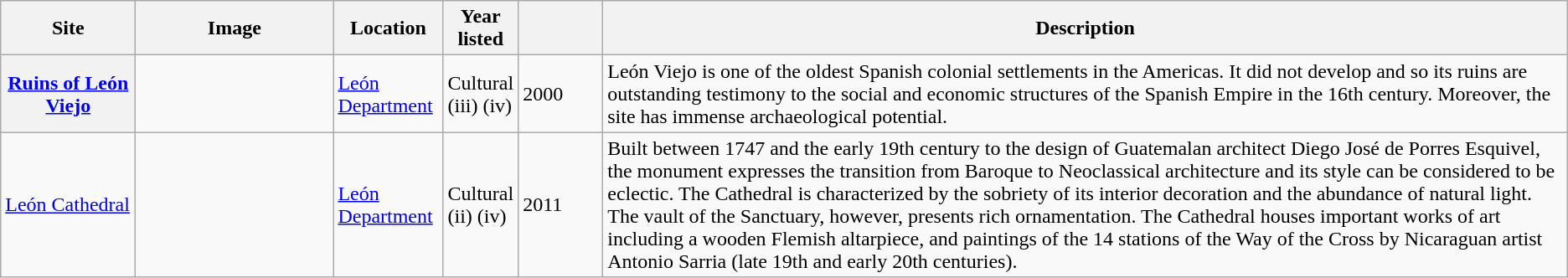<table class="wikitable sortable plainrowheaders">
<tr>
<th style="width:100px;" scope="col">Site</th>
<th class="unsortable" style="width:150px;" scope="col">Image</th>
<th style="width:80px;" scope="col">Location</th>
<th style="width:50px;" scope="col">Year listed</th>
<th style="width:60px;" scope="col" data-sort-type="number"></th>
<th scope="col" class="unsortable">Description</th>
</tr>
<tr>
<th scope="row"><a href='#'>Ruins of León Viejo</a></th>
<td></td>
<td><a href='#'>León Department</a><br></td>
<td>Cultural (iii) (iv)</td>
<td>2000</td>
<td>León Viejo is one of the oldest Spanish colonial settlements in the Americas. It did not develop and so its ruins are outstanding testimony to the social and economic structures of the Spanish Empire in the 16th century. Moreover, the site has immense archaeological potential.</td>
</tr>
<tr>
<td><a href='#'>León Cathedral</a></td>
<td></td>
<td><a href='#'>León Department</a><br></td>
<td>Cultural (ii) (iv)</td>
<td>2011</td>
<td>Built between 1747 and the early 19th century to the design of Guatemalan architect Diego José de Porres Esquivel, the monument expresses the transition from Baroque to Neoclassical architecture and its style can be considered to be eclectic. The Cathedral is characterized by the sobriety of its interior decoration and the abundance of natural light. The vault of the Sanctuary, however, presents rich ornamentation. The Cathedral houses important works of art including a wooden Flemish altarpiece, and paintings of the 14 stations of the Way of the Cross by Nicaraguan artist Antonio Sarria (late 19th and early 20th centuries).</td>
</tr>
</table>
